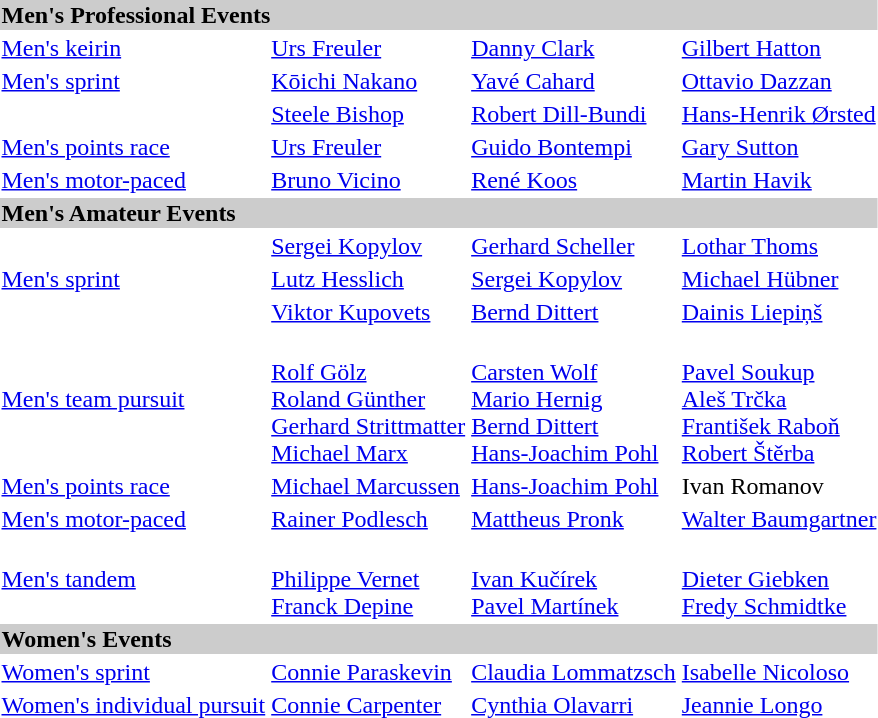<table>
<tr bgcolor="#cccccc">
<td colspan=7><strong>Men's Professional Events</strong></td>
</tr>
<tr>
<td><a href='#'>Men's keirin</a><br></td>
<td><a href='#'>Urs Freuler</a><br></td>
<td><a href='#'>Danny Clark</a><br></td>
<td><a href='#'>Gilbert Hatton</a><br></td>
</tr>
<tr>
<td><a href='#'>Men's sprint</a> <br></td>
<td><a href='#'>Kōichi Nakano</a><br></td>
<td><a href='#'>Yavé Cahard</a><br></td>
<td><a href='#'>Ottavio Dazzan</a><br></td>
</tr>
<tr>
<td><br></td>
<td><a href='#'>Steele Bishop</a><br></td>
<td><a href='#'>Robert Dill-Bundi</a><br></td>
<td><a href='#'>Hans-Henrik Ørsted</a><br></td>
</tr>
<tr>
<td><a href='#'>Men's points race</a><br></td>
<td><a href='#'>Urs Freuler</a><br></td>
<td><a href='#'>Guido Bontempi</a><br></td>
<td><a href='#'>Gary Sutton</a><br></td>
</tr>
<tr>
<td><a href='#'>Men's motor-paced</a><br></td>
<td><a href='#'>Bruno Vicino</a><br></td>
<td><a href='#'>René Koos</a><br></td>
<td><a href='#'>Martin Havik</a><br></td>
</tr>
<tr bgcolor="#cccccc">
<td colspan=7><strong>Men's Amateur Events</strong></td>
</tr>
<tr>
<td><br></td>
<td><a href='#'>Sergei Kopylov</a> <br></td>
<td><a href='#'>Gerhard Scheller</a><br></td>
<td><a href='#'>Lothar Thoms</a><br></td>
</tr>
<tr 4th Place Craig Adair NZ time 1.05.4>
<td><a href='#'>Men's sprint</a> <br></td>
<td><a href='#'>Lutz Hesslich</a> <br></td>
<td><a href='#'>Sergei Kopylov</a> <br></td>
<td><a href='#'>Michael Hübner</a> <br></td>
</tr>
<tr>
<td><br></td>
<td><a href='#'>Viktor Kupovets</a><br></td>
<td><a href='#'>Bernd Dittert</a> <br></td>
<td><a href='#'>Dainis Liepiņš</a><br></td>
</tr>
<tr>
<td><a href='#'>Men's team pursuit</a><br></td>
<td> <br><a href='#'>Rolf Gölz</a> <br> <a href='#'>Roland Günther</a><br> <a href='#'>Gerhard Strittmatter</a> <br>  <a href='#'>Michael Marx</a></td>
<td> <br> <a href='#'>Carsten Wolf</a><br> <a href='#'>Mario Hernig</a><br> <a href='#'>Bernd Dittert</a><br> <a href='#'>Hans-Joachim Pohl</a></td>
<td> <br> <a href='#'>Pavel Soukup</a><br> <a href='#'>Aleš Trčka</a><br> <a href='#'>František Raboň</a><br>  <a href='#'>Robert Štěrba</a></td>
</tr>
<tr>
<td><a href='#'>Men's points race</a><br></td>
<td><a href='#'>Michael Marcussen</a><br></td>
<td><a href='#'>Hans-Joachim Pohl</a><br></td>
<td>Ivan Romanov<br></td>
</tr>
<tr>
<td><a href='#'>Men's motor-paced</a><br></td>
<td><a href='#'>Rainer Podlesch</a><br></td>
<td><a href='#'>Mattheus Pronk</a><br></td>
<td><a href='#'>Walter Baumgartner</a><br></td>
</tr>
<tr>
<td><a href='#'>Men's tandem</a><br></td>
<td> <br><a href='#'>Philippe Vernet</a><br> <a href='#'>Franck Depine</a></td>
<td><br><a href='#'>Ivan Kučírek</a><br> <a href='#'>Pavel Martínek</a></td>
<td> <br><a href='#'>Dieter Giebken</a><br> <a href='#'>Fredy Schmidtke</a></td>
</tr>
<tr bgcolor="#cccccc">
<td colspan=7><strong>Women's Events</strong></td>
</tr>
<tr>
<td><a href='#'>Women's sprint</a><br></td>
<td><a href='#'>Connie Paraskevin</a><br></td>
<td><a href='#'>Claudia Lommatzsch</a><br></td>
<td><a href='#'>Isabelle Nicoloso</a><br></td>
</tr>
<tr>
<td><a href='#'>Women's individual pursuit</a><br></td>
<td><a href='#'>Connie Carpenter</a><br></td>
<td><a href='#'>Cynthia Olavarri</a><br></td>
<td><a href='#'>Jeannie Longo</a><br></td>
</tr>
</table>
